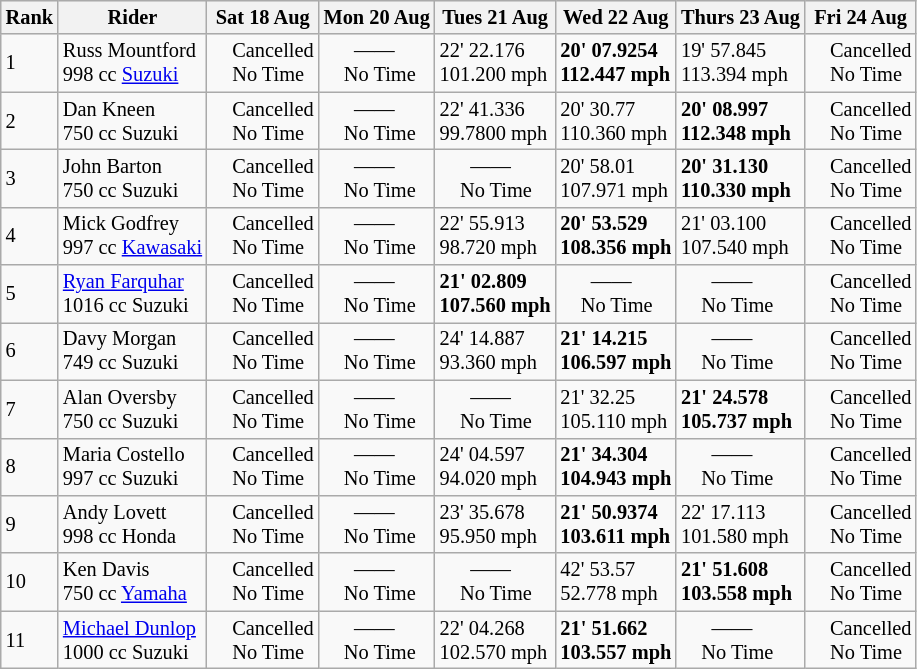<table class="wikitable" style="font-size: 85%;">
<tr style="background:#efefef;">
<th>Rank</th>
<th>Rider</th>
<th>Sat 18 Aug</th>
<th>Mon 20 Aug</th>
<th>Tues 21 Aug</th>
<th>Wed 22 Aug</th>
<th>Thurs 23 Aug</th>
<th>Fri 24 Aug</th>
</tr>
<tr>
<td>1</td>
<td> Russ Mountford <br> 998 cc <a href='#'>Suzuki</a></td>
<td>    Cancelled <br>     No Time</td>
<td>      ——<br>    No Time</td>
<td>22' 22.176 <br> 101.200 mph</td>
<td><strong>20' 07.9254 <br> 112.447 mph</strong></td>
<td>19' 57.845 <br> 113.394 mph</td>
<td>    Cancelled <br>     No Time</td>
</tr>
<tr>
<td>2</td>
<td> Dan Kneen <br> 750 cc Suzuki</td>
<td>    Cancelled <br>     No Time</td>
<td>      ——<br>    No Time</td>
<td>22' 41.336 <br> 99.7800 mph</td>
<td>20' 30.77 <br> 110.360 mph</td>
<td><strong>20' 08.997 <br> 112.348 mph</strong></td>
<td>    Cancelled <br>     No Time</td>
</tr>
<tr>
<td>3</td>
<td> John Barton <br> 750 cc Suzuki</td>
<td>    Cancelled <br>     No Time</td>
<td>      ——<br>    No Time</td>
<td>      ——<br>    No Time</td>
<td>20' 58.01 <br> 107.971 mph</td>
<td><strong>20' 31.130 <br> 110.330 mph</strong></td>
<td>    Cancelled <br>     No Time</td>
</tr>
<tr>
<td>4</td>
<td> Mick Godfrey <br> 997 cc <a href='#'>Kawasaki</a></td>
<td>    Cancelled <br>     No Time</td>
<td>      ——<br>    No Time</td>
<td>22' 55.913 <br> 98.720 mph</td>
<td><strong>20' 53.529 <br> 108.356 mph</strong></td>
<td>21' 03.100 <br> 107.540 mph</td>
<td>    Cancelled <br>     No Time</td>
</tr>
<tr>
<td>5</td>
<td><a href='#'>Ryan Farquhar</a> <br> 1016 cc Suzuki</td>
<td>    Cancelled <br>     No Time</td>
<td>      ——<br>    No Time</td>
<td><strong>21' 02.809 <br> 107.560 mph</strong></td>
<td>      ——<br>    No Time</td>
<td>      ——<br>    No Time</td>
<td>    Cancelled <br>     No Time</td>
</tr>
<tr>
<td>6</td>
<td> Davy Morgan <br> 749 cc Suzuki</td>
<td>    Cancelled <br>     No Time</td>
<td>      ——<br>    No Time</td>
<td>24' 14.887 <br> 93.360 mph</td>
<td><strong>21' 14.215 <br> 106.597 mph</strong></td>
<td>      ——<br>    No Time</td>
<td>    Cancelled <br>     No Time</td>
</tr>
<tr>
<td>7</td>
<td> Alan Oversby <br> 750 cc Suzuki</td>
<td>    Cancelled <br>     No Time</td>
<td>      ——<br>    No Time</td>
<td>      ——<br>    No Time</td>
<td>21' 32.25 <br> 105.110 mph</td>
<td><strong>21' 24.578 <br> 105.737 mph</strong></td>
<td>    Cancelled <br>     No Time</td>
</tr>
<tr>
<td>8</td>
<td> Maria Costello <br> 997 cc Suzuki</td>
<td>    Cancelled <br>     No Time</td>
<td>      ——<br>    No Time</td>
<td>24' 04.597 <br> 94.020 mph</td>
<td><strong>21' 34.304 <br> 104.943 mph</strong></td>
<td>      ——<br>    No Time</td>
<td>    Cancelled <br>     No Time</td>
</tr>
<tr>
<td>9</td>
<td> Andy Lovett <br> 998 cc Honda</td>
<td>    Cancelled <br>     No Time</td>
<td>      ——<br>    No Time</td>
<td>23' 35.678 <br> 95.950 mph</td>
<td><strong>21' 50.9374 <br> 103.611 mph</strong></td>
<td>22' 17.113 <br> 101.580 mph</td>
<td>    Cancelled <br>     No Time</td>
</tr>
<tr>
<td>10</td>
<td> Ken Davis <br> 750 cc <a href='#'>Yamaha</a></td>
<td>    Cancelled <br>     No Time</td>
<td>      ——<br>    No Time</td>
<td>      ——<br>    No Time</td>
<td>42' 53.57 <br> 52.778 mph</td>
<td><strong>21' 51.608 <br> 103.558 mph</strong></td>
<td>    Cancelled <br>     No Time</td>
</tr>
<tr>
<td>11</td>
<td> <a href='#'>Michael Dunlop</a> <br> 1000 cc Suzuki</td>
<td>    Cancelled <br>     No Time</td>
<td>      ——<br>    No Time</td>
<td>22' 04.268 <br> 102.570 mph</td>
<td><strong>21' 51.662 <br> 103.557 mph</strong></td>
<td>      ——<br>    No Time</td>
<td>    Cancelled <br>     No Time</td>
</tr>
</table>
